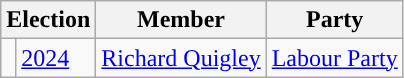<table class="wikitable">
<tr>
<th colspan="2">Election</th>
<th>Member</th>
<th>Party</th>
</tr>
<tr>
<td style="color:inherit;background-color: "></td>
<td><a href='#'>2024</a></td>
<td><a href='#'>Richard Quigley</a></td>
<td><a href='#'>Labour Party</a></td>
</tr>
</table>
